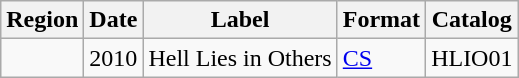<table class="wikitable">
<tr>
<th>Region</th>
<th>Date</th>
<th>Label</th>
<th>Format</th>
<th>Catalog</th>
</tr>
<tr>
<td></td>
<td>2010</td>
<td>Hell Lies in Others</td>
<td><a href='#'>CS</a></td>
<td>HLIO01</td>
</tr>
</table>
